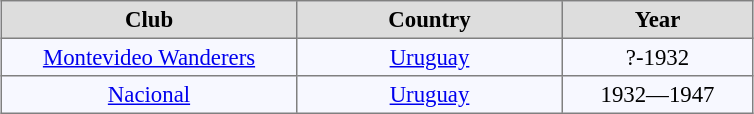<table align="center" bgcolor="#f7f8ff" cellpadding="3" cellspacing="0" border="1" style="font-size: 95%; border: gray solid 1px; border-collapse: collapse;">
<tr align=center bgcolor=#DDDDDD style="color:black;">
<th width="190">Club</th>
<th width="170">Country</th>
<th width="120">Year</th>
</tr>
<tr align=center>
<td><a href='#'>Montevideo Wanderers</a></td>
<td><a href='#'>Uruguay</a></td>
<td>?-1932</td>
</tr>
<tr align=center>
<td><a href='#'>Nacional</a></td>
<td><a href='#'>Uruguay</a></td>
<td>1932—1947</td>
</tr>
</table>
